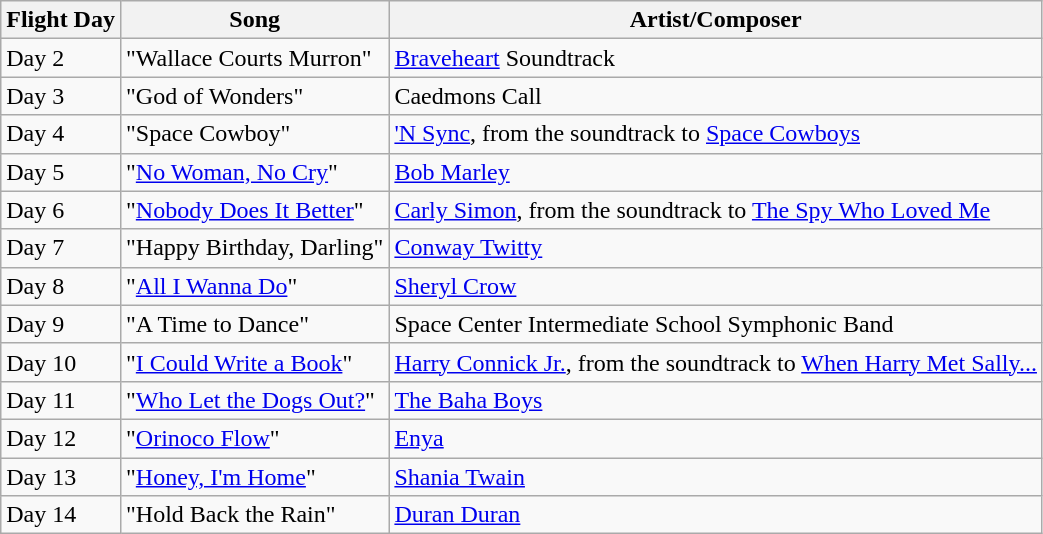<table class="wikitable">
<tr>
<th>Flight Day</th>
<th>Song</th>
<th>Artist/Composer</th>
</tr>
<tr>
<td>Day 2</td>
<td>"Wallace Courts Murron"</td>
<td><a href='#'>Braveheart</a> Soundtrack</td>
</tr>
<tr>
<td>Day 3</td>
<td>"God of Wonders"</td>
<td>Caedmons Call</td>
</tr>
<tr>
<td>Day 4</td>
<td>"Space Cowboy"</td>
<td><a href='#'>'N Sync</a>, from the soundtrack to <a href='#'>Space Cowboys</a></td>
</tr>
<tr>
<td>Day 5</td>
<td>"<a href='#'>No Woman, No Cry</a>"</td>
<td><a href='#'>Bob Marley</a></td>
</tr>
<tr>
<td>Day 6</td>
<td>"<a href='#'>Nobody Does It Better</a>"</td>
<td><a href='#'>Carly Simon</a>, from the soundtrack to <a href='#'>The Spy Who Loved Me</a></td>
</tr>
<tr>
<td>Day 7</td>
<td>"Happy Birthday, Darling"</td>
<td><a href='#'>Conway Twitty</a></td>
</tr>
<tr>
<td>Day 8</td>
<td>"<a href='#'>All I Wanna Do</a>"</td>
<td><a href='#'>Sheryl Crow</a></td>
</tr>
<tr>
<td>Day 9</td>
<td>"A Time to Dance"</td>
<td>Space Center Intermediate School Symphonic Band</td>
</tr>
<tr>
<td>Day 10</td>
<td>"<a href='#'>I Could Write a Book</a>"</td>
<td><a href='#'>Harry Connick Jr.</a>, from the soundtrack to <a href='#'>When Harry Met Sally...</a></td>
</tr>
<tr>
<td>Day 11</td>
<td>"<a href='#'>Who Let the Dogs Out?</a>"</td>
<td><a href='#'>The Baha Boys</a></td>
</tr>
<tr>
<td>Day 12</td>
<td>"<a href='#'>Orinoco Flow</a>"</td>
<td><a href='#'>Enya</a></td>
</tr>
<tr>
<td>Day 13</td>
<td>"<a href='#'>Honey, I'm Home</a>"</td>
<td><a href='#'>Shania Twain</a></td>
</tr>
<tr>
<td>Day 14</td>
<td>"Hold Back the Rain"</td>
<td><a href='#'>Duran Duran</a></td>
</tr>
</table>
